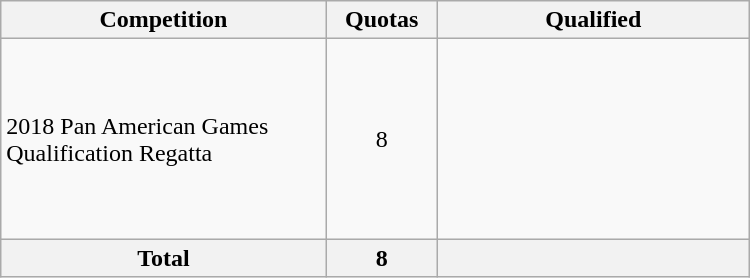<table class = "wikitable" width=500>
<tr>
<th width=300>Competition</th>
<th width=80>Quotas</th>
<th width=300>Qualified</th>
</tr>
<tr>
<td>2018 Pan American Games Qualification Regatta</td>
<td align="center">8</td>
<td> <br> <br><br><br><br><br><br></td>
</tr>
<tr>
<th>Total</th>
<th>8</th>
<th></th>
</tr>
</table>
